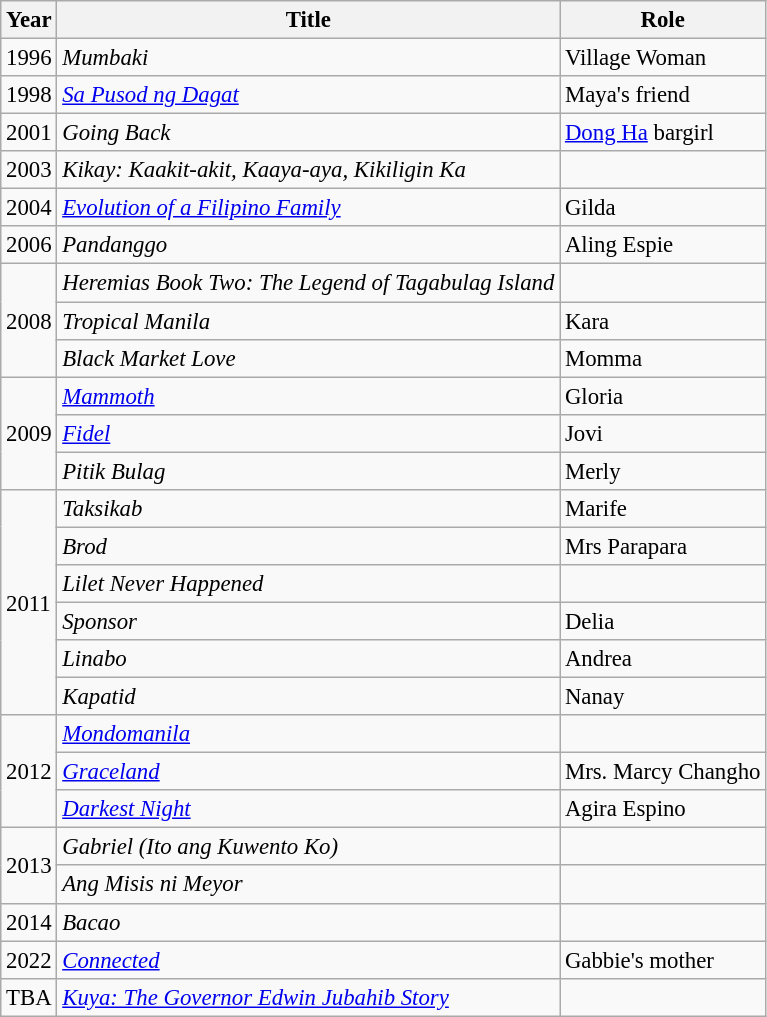<table class="wikitable" style="font-size: 95%;">
<tr>
<th>Year</th>
<th>Title</th>
<th>Role</th>
</tr>
<tr>
<td>1996</td>
<td><em>Mumbaki</em></td>
<td>Village Woman</td>
</tr>
<tr>
<td>1998</td>
<td><em><a href='#'>Sa Pusod ng Dagat</a></em></td>
<td>Maya's friend</td>
</tr>
<tr>
<td>2001</td>
<td><em>Going Back</em></td>
<td><a href='#'>Dong Ha</a> bargirl</td>
</tr>
<tr>
<td>2003</td>
<td><em>Kikay: Kaakit-akit, Kaaya-aya, Kikiligin Ka</em></td>
<td></td>
</tr>
<tr>
<td>2004</td>
<td><em><a href='#'>Evolution of a Filipino Family</a></em></td>
<td>Gilda</td>
</tr>
<tr>
<td>2006</td>
<td><em>Pandanggo</em></td>
<td>Aling Espie</td>
</tr>
<tr>
<td rowspan="3">2008</td>
<td><em>Heremias Book Two: The Legend of Tagabulag Island</em></td>
<td></td>
</tr>
<tr>
<td><em>Tropical Manila</em></td>
<td>Kara</td>
</tr>
<tr>
<td><em>Black Market Love</em></td>
<td>Momma</td>
</tr>
<tr>
<td rowspan="3">2009</td>
<td><em><a href='#'>Mammoth</a></em></td>
<td>Gloria</td>
</tr>
<tr>
<td><em><a href='#'>Fidel</a></em></td>
<td>Jovi</td>
</tr>
<tr>
<td><em>Pitik Bulag</em></td>
<td>Merly</td>
</tr>
<tr>
<td rowspan="6">2011</td>
<td><em>Taksikab</em></td>
<td>Marife</td>
</tr>
<tr>
<td><em>Brod</em></td>
<td>Mrs Parapara</td>
</tr>
<tr>
<td><em>Lilet Never Happened</em></td>
<td></td>
</tr>
<tr>
<td><em>Sponsor</em></td>
<td>Delia</td>
</tr>
<tr>
<td><em>Linabo</em></td>
<td>Andrea</td>
</tr>
<tr>
<td><em>Kapatid</em></td>
<td>Nanay</td>
</tr>
<tr>
<td rowspan="3">2012</td>
<td><em><a href='#'>Mondomanila</a></em></td>
<td></td>
</tr>
<tr>
<td><em><a href='#'>Graceland</a></em></td>
<td>Mrs. Marcy Changho</td>
</tr>
<tr>
<td><em><a href='#'>Darkest Night</a></em></td>
<td>Agira Espino</td>
</tr>
<tr>
<td rowspan="2">2013</td>
<td><em>Gabriel (Ito ang Kuwento Ko)</em></td>
<td></td>
</tr>
<tr>
<td><em>Ang Misis ni Meyor</em></td>
<td></td>
</tr>
<tr>
<td>2014</td>
<td><em>Bacao</em></td>
<td></td>
</tr>
<tr>
<td>2022</td>
<td><em><a href='#'>Connected</a></em></td>
<td>Gabbie's mother</td>
</tr>
<tr>
<td>TBA</td>
<td><em><a href='#'>Kuya: The Governor Edwin Jubahib Story</a></em></td>
<td></td>
</tr>
</table>
